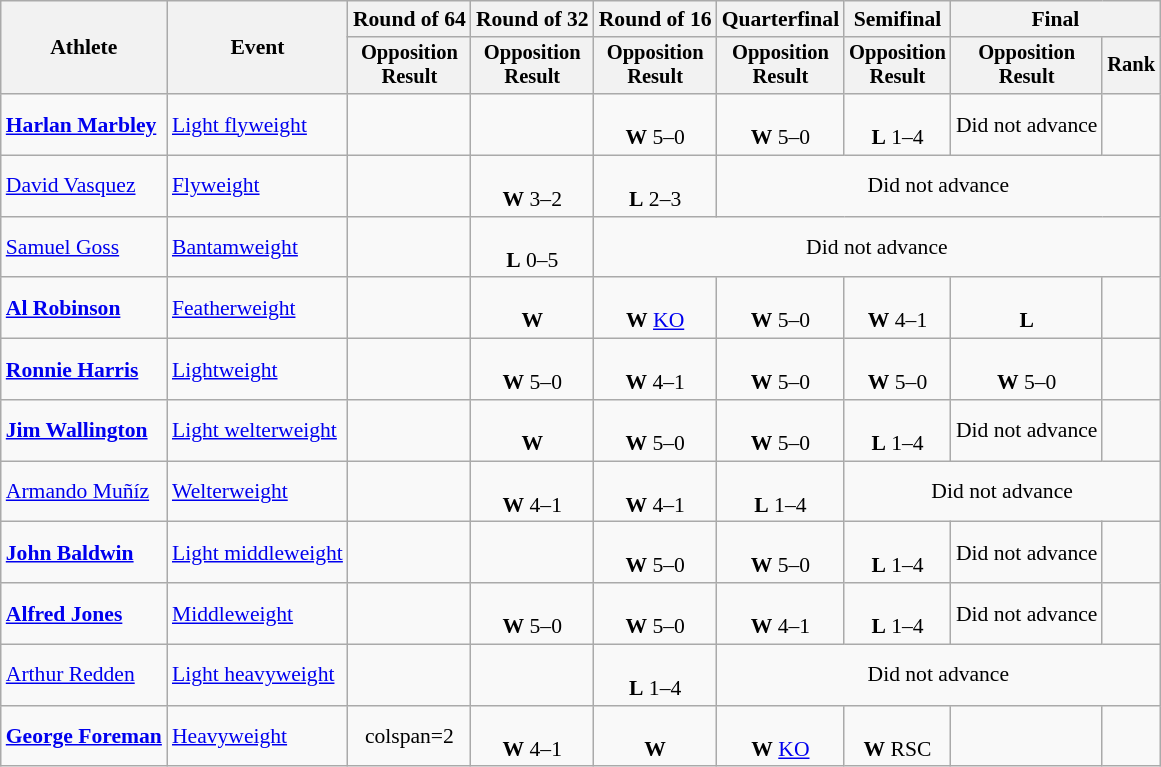<table class=wikitable style=font-size:90%;text-align:center>
<tr>
<th rowspan=2>Athlete</th>
<th rowspan=2>Event</th>
<th>Round of 64</th>
<th>Round of 32</th>
<th>Round of 16</th>
<th>Quarterfinal</th>
<th>Semifinal</th>
<th colspan=2>Final</th>
</tr>
<tr style=font-size:95%>
<th>Opposition<br>Result</th>
<th>Opposition<br>Result</th>
<th>Opposition<br>Result</th>
<th>Opposition<br>Result</th>
<th>Opposition<br>Result</th>
<th>Opposition<br>Result</th>
<th>Rank</th>
</tr>
<tr>
<td align=left><strong><a href='#'>Harlan Marbley</a></strong></td>
<td align=left><a href='#'>Light flyweight</a></td>
<td></td>
<td></td>
<td><br><strong>W</strong> 5–0</td>
<td><br><strong>W</strong> 5–0</td>
<td><br><strong>L</strong> 1–4</td>
<td>Did not advance</td>
<td></td>
</tr>
<tr>
<td align=left><a href='#'>David Vasquez</a></td>
<td align=left><a href='#'>Flyweight</a></td>
<td></td>
<td><br><strong>W</strong> 3–2</td>
<td><br><strong>L</strong> 2–3</td>
<td colspan=4>Did not advance</td>
</tr>
<tr>
<td align=left><a href='#'>Samuel Goss</a></td>
<td align=left><a href='#'>Bantamweight</a></td>
<td></td>
<td><br><strong>L</strong> 0–5</td>
<td colspan=5>Did not advance</td>
</tr>
<tr>
<td align=left><strong><a href='#'>Al Robinson</a></strong></td>
<td align=left><a href='#'>Featherweight</a></td>
<td></td>
<td><br><strong>W</strong> </td>
<td><br><strong>W</strong> <a href='#'>KO</a></td>
<td><br><strong>W</strong> 5–0</td>
<td><br><strong>W</strong> 4–1</td>
<td><br><strong>L</strong> </td>
<td></td>
</tr>
<tr>
<td align=left><strong><a href='#'>Ronnie Harris</a></strong></td>
<td align=left><a href='#'>Lightweight</a></td>
<td></td>
<td><br><strong>W</strong> 5–0</td>
<td><br><strong>W</strong> 4–1</td>
<td><br><strong>W</strong> 5–0</td>
<td><br><strong>W</strong> 5–0</td>
<td><br><strong>W</strong> 5–0</td>
<td></td>
</tr>
<tr>
<td align=left><strong><a href='#'>Jim Wallington</a></strong></td>
<td align=left><a href='#'>Light welterweight</a></td>
<td></td>
<td><br><strong>W</strong> </td>
<td><br><strong>W</strong> 5–0</td>
<td><br><strong>W</strong> 5–0</td>
<td><br><strong>L</strong> 1–4</td>
<td>Did not advance</td>
<td></td>
</tr>
<tr>
<td align=left><a href='#'>Armando Muñíz</a></td>
<td align=left><a href='#'>Welterweight</a></td>
<td></td>
<td><br><strong>W</strong> 4–1</td>
<td><br><strong>W</strong> 4–1</td>
<td><br><strong>L</strong> 1–4</td>
<td colspan=3>Did not advance</td>
</tr>
<tr>
<td align=left><strong><a href='#'>John Baldwin</a></strong></td>
<td align=left><a href='#'>Light middleweight</a></td>
<td></td>
<td></td>
<td><br><strong>W</strong> 5–0</td>
<td><br><strong>W</strong> 5–0</td>
<td><br><strong>L</strong> 1–4</td>
<td>Did not advance</td>
<td></td>
</tr>
<tr>
<td align=left><strong><a href='#'>Alfred Jones</a></strong></td>
<td align=left><a href='#'>Middleweight</a></td>
<td></td>
<td><br><strong>W</strong> 5–0</td>
<td><br><strong>W</strong> 5–0</td>
<td><br><strong>W</strong> 4–1</td>
<td><br><strong>L</strong> 1–4</td>
<td>Did not advance</td>
<td></td>
</tr>
<tr>
<td align=left><a href='#'>Arthur Redden</a></td>
<td align=left><a href='#'>Light heavyweight</a></td>
<td></td>
<td></td>
<td><br><strong>L</strong> 1–4</td>
<td colspan=4>Did not advance</td>
</tr>
<tr>
<td align=left><strong><a href='#'>George Foreman</a></strong></td>
<td align=left><a href='#'>Heavyweight</a></td>
<td>colspan=2 </td>
<td><br><strong>W</strong> 4–1</td>
<td><br><strong>W</strong> </td>
<td><br><strong>W</strong> <a href='#'>KO</a></td>
<td><br><strong>W</strong> RSC</td>
<td></td>
</tr>
</table>
